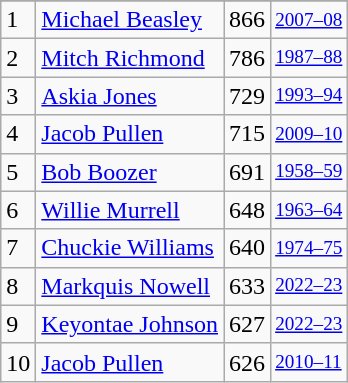<table class="wikitable">
<tr>
</tr>
<tr>
<td>1</td>
<td><a href='#'>Michael Beasley</a></td>
<td>866</td>
<td style="font-size:80%;"><a href='#'>2007–08</a></td>
</tr>
<tr>
<td>2</td>
<td><a href='#'>Mitch Richmond</a></td>
<td>786</td>
<td style="font-size:80%;"><a href='#'>1987–88</a></td>
</tr>
<tr>
<td>3</td>
<td><a href='#'>Askia Jones</a></td>
<td>729</td>
<td style="font-size:80%;"><a href='#'>1993–94</a></td>
</tr>
<tr>
<td>4</td>
<td><a href='#'>Jacob Pullen</a></td>
<td>715</td>
<td style="font-size:80%;"><a href='#'>2009–10</a></td>
</tr>
<tr>
<td>5</td>
<td><a href='#'>Bob Boozer</a></td>
<td>691</td>
<td style="font-size:80%;"><a href='#'>1958–59</a></td>
</tr>
<tr>
<td>6</td>
<td><a href='#'>Willie Murrell</a></td>
<td>648</td>
<td style="font-size:80%;"><a href='#'>1963–64</a></td>
</tr>
<tr>
<td>7</td>
<td><a href='#'>Chuckie Williams</a></td>
<td>640</td>
<td style="font-size:80%;"><a href='#'>1974–75</a></td>
</tr>
<tr>
<td>8</td>
<td><a href='#'>Markquis Nowell</a></td>
<td>633</td>
<td style="font-size:80%;"><a href='#'>2022–23</a></td>
</tr>
<tr>
<td>9</td>
<td><a href='#'>Keyontae Johnson</a></td>
<td>627</td>
<td style="font-size:80%;"><a href='#'>2022–23</a></td>
</tr>
<tr>
<td>10</td>
<td><a href='#'>Jacob Pullen</a></td>
<td>626</td>
<td style="font-size:80%;"><a href='#'>2010–11</a></td>
</tr>
</table>
